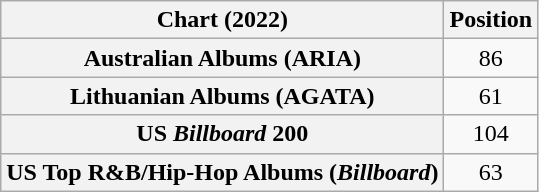<table class="wikitable sortable plainrowheaders" style="text-align:center">
<tr>
<th scope="col">Chart (2022)</th>
<th scope="col">Position</th>
</tr>
<tr>
<th scope="row">Australian Albums (ARIA)</th>
<td>86</td>
</tr>
<tr>
<th scope="row">Lithuanian Albums (AGATA)</th>
<td>61</td>
</tr>
<tr>
<th scope="row">US <em>Billboard</em> 200</th>
<td>104</td>
</tr>
<tr>
<th scope="row">US Top R&B/Hip-Hop Albums (<em>Billboard</em>)</th>
<td>63</td>
</tr>
</table>
